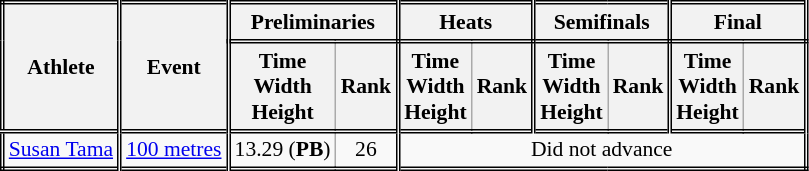<table class=wikitable style="font-size:90%; border: double;">
<tr>
<th rowspan="2" style="border-right:double">Athlete</th>
<th rowspan="2" style="border-right:double">Event</th>
<th colspan="2" style="border-right:double; border-bottom:double;">Preliminaries</th>
<th colspan="2" style="border-right:double; border-bottom:double;">Heats</th>
<th colspan="2" style="border-right:double; border-bottom:double;">Semifinals</th>
<th colspan="2" style="border-right:double; border-bottom:double;">Final</th>
</tr>
<tr>
<th>Time<br>Width<br>Height</th>
<th style="border-right:double">Rank</th>
<th>Time<br>Width<br>Height</th>
<th style="border-right:double">Rank</th>
<th>Time<br>Width<br>Height</th>
<th style="border-right:double">Rank</th>
<th>Time<br>Width<br>Height</th>
<th style="border-right:double">Rank</th>
</tr>
<tr style="border-top: double;">
<td style="border-right:double"><a href='#'>Susan Tama</a></td>
<td style="border-right:double"><a href='#'>100 metres</a></td>
<td align=center>13.29  (<strong>PB</strong>)</td>
<td style="border-right:double" align=center>26</td>
<td colspan="6" align=center>Did not advance</td>
</tr>
</table>
